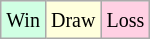<table class="wikitable">
<tr>
<td style="background-color: #d0ffe3;"><small>Win</small></td>
<td style="background-color: #ffffdd;"><small>Draw</small></td>
<td style="background-color: #ffd0e3;"><small>Loss</small></td>
</tr>
</table>
